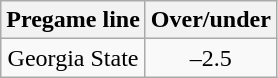<table class="wikitable" style="margin-right: auto; margin-right: auto; border: none;">
<tr align="center">
<th style=>Pregame line</th>
<th style=>Over/under</th>
</tr>
<tr align="center">
<td>Georgia State</td>
<td>–2.5</td>
</tr>
</table>
